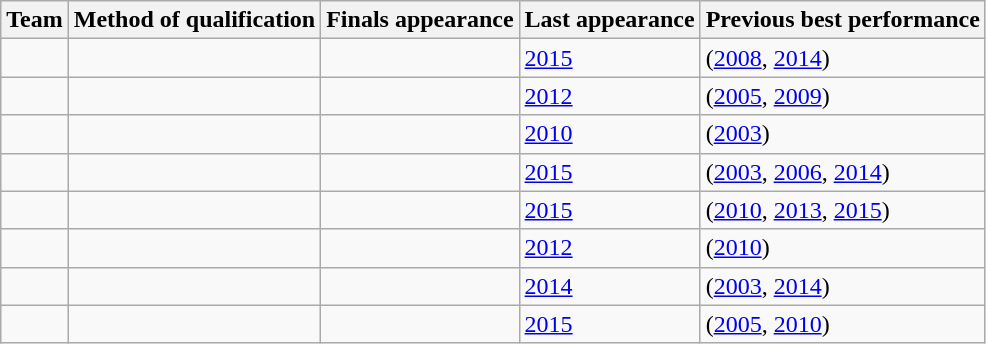<table class="wikitable sortable">
<tr>
<th>Team</th>
<th>Method of qualification</th>
<th>Finals appearance</th>
<th>Last appearance</th>
<th>Previous best performance</th>
</tr>
<tr>
<td></td>
<td></td>
<td></td>
<td><a href='#'>2015</a></td>
<td> (<a href='#'>2008</a>, <a href='#'>2014</a>)</td>
</tr>
<tr>
<td></td>
<td></td>
<td></td>
<td><a href='#'>2012</a></td>
<td> (<a href='#'>2005</a>, <a href='#'>2009</a>)</td>
</tr>
<tr>
<td></td>
<td></td>
<td></td>
<td><a href='#'>2010</a></td>
<td> (<a href='#'>2003</a>)</td>
</tr>
<tr>
<td></td>
<td></td>
<td></td>
<td><a href='#'>2015</a></td>
<td> (<a href='#'>2003</a>, <a href='#'>2006</a>, <a href='#'>2014</a>)</td>
</tr>
<tr>
<td></td>
<td></td>
<td></td>
<td><a href='#'>2015</a></td>
<td> (<a href='#'>2010</a>, <a href='#'>2013</a>, <a href='#'>2015</a>)</td>
</tr>
<tr>
<td></td>
<td></td>
<td></td>
<td><a href='#'>2012</a></td>
<td> (<a href='#'>2010</a>)</td>
</tr>
<tr>
<td></td>
<td></td>
<td></td>
<td><a href='#'>2014</a></td>
<td> (<a href='#'>2003</a>, <a href='#'>2014</a>)</td>
</tr>
<tr>
<td></td>
<td></td>
<td></td>
<td><a href='#'>2015</a></td>
<td> (<a href='#'>2005</a>, <a href='#'>2010</a>)</td>
</tr>
</table>
